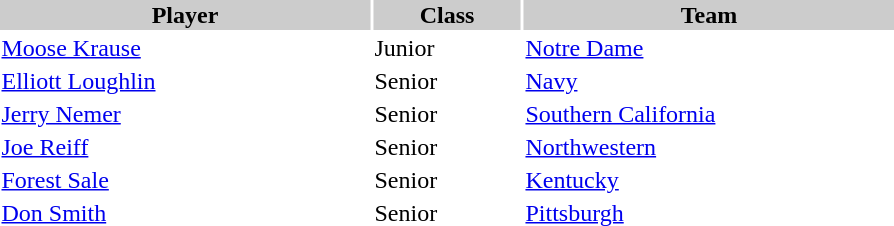<table style="width:600px" "border:'1' 'solid' 'gray'">
<tr>
<th style="background:#CCCCCC;width:40%">Player</th>
<th style="background:#CCCCCC;width:16%">Class</th>
<th style="background:#CCCCCC;width:40%">Team</th>
</tr>
<tr>
<td><a href='#'>Moose Krause</a></td>
<td>Junior</td>
<td><a href='#'>Notre Dame</a></td>
</tr>
<tr>
<td><a href='#'>Elliott Loughlin</a></td>
<td>Senior</td>
<td><a href='#'>Navy</a></td>
</tr>
<tr>
<td><a href='#'>Jerry Nemer</a></td>
<td>Senior</td>
<td><a href='#'>Southern California</a></td>
</tr>
<tr>
<td><a href='#'>Joe Reiff</a></td>
<td>Senior</td>
<td><a href='#'>Northwestern</a></td>
</tr>
<tr>
<td><a href='#'>Forest Sale</a></td>
<td>Senior</td>
<td><a href='#'>Kentucky</a></td>
</tr>
<tr>
<td><a href='#'>Don Smith</a></td>
<td>Senior</td>
<td><a href='#'>Pittsburgh</a></td>
</tr>
</table>
